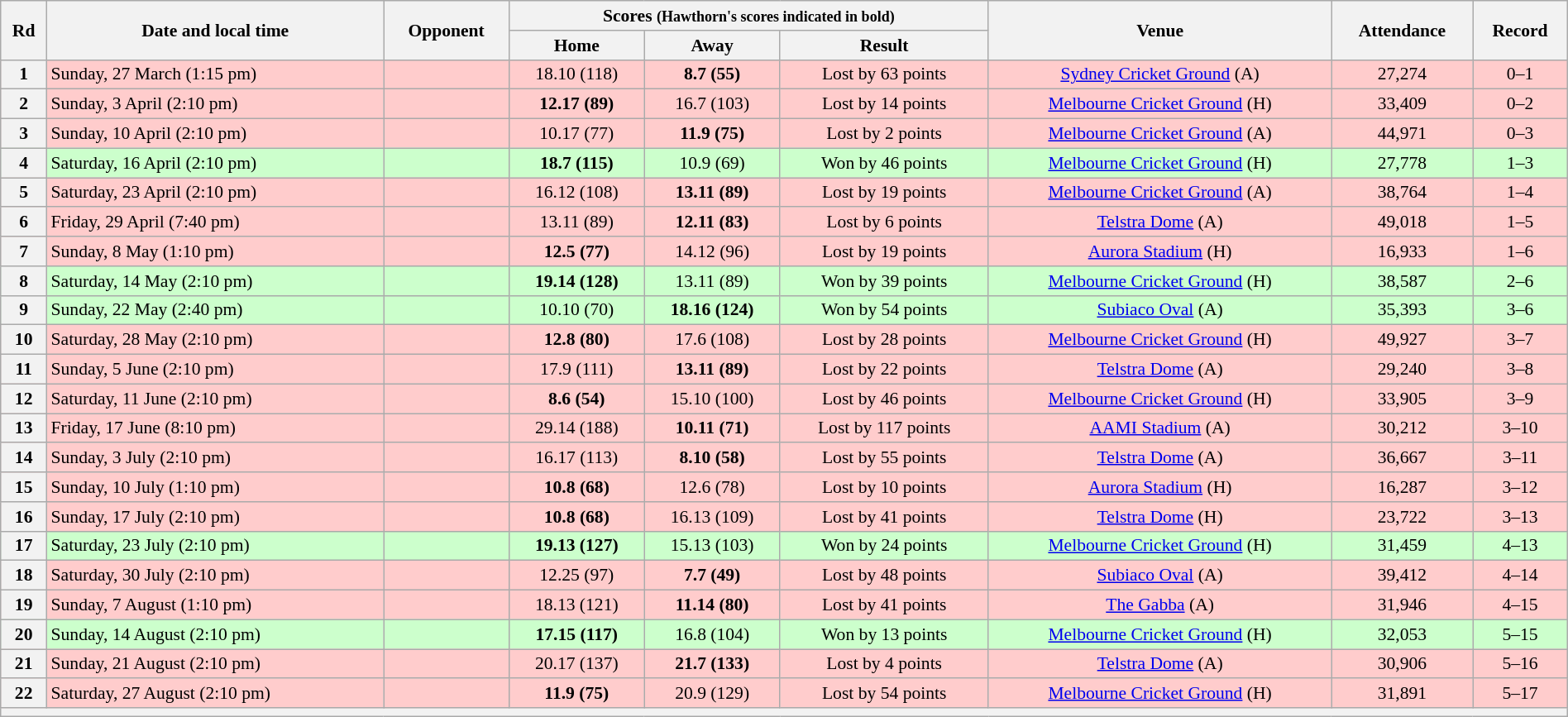<table class="wikitable" style="font-size:90%; text-align:center; width: 100%; margin-left: auto; margin-right: auto">
<tr>
<th rowspan="2">Rd</th>
<th rowspan="2">Date and local time</th>
<th rowspan="2">Opponent</th>
<th colspan="3">Scores <small>(Hawthorn's scores indicated in bold)</small></th>
<th rowspan="2">Venue</th>
<th rowspan="2">Attendance</th>
<th rowspan="2">Record</th>
</tr>
<tr>
<th>Home</th>
<th>Away</th>
<th>Result</th>
</tr>
<tr style="background:#fcc">
<th>1</th>
<td align=left>Sunday, 27 March (1:15 pm)</td>
<td align=left></td>
<td>18.10 (118)</td>
<td><strong>8.7 (55)</strong></td>
<td>Lost by 63 points</td>
<td><a href='#'>Sydney Cricket Ground</a> (A)</td>
<td>27,274</td>
<td>0–1</td>
</tr>
<tr style="background:#fcc">
<th>2</th>
<td align=left>Sunday, 3 April (2:10 pm)</td>
<td align=left></td>
<td><strong>12.17 (89)</strong></td>
<td>16.7 (103)</td>
<td>Lost by 14 points</td>
<td><a href='#'>Melbourne Cricket Ground</a> (H)</td>
<td>33,409</td>
<td>0–2</td>
</tr>
<tr style="background:#fcc">
<th>3</th>
<td align=left>Sunday, 10 April (2:10 pm)</td>
<td align=left></td>
<td>10.17 (77)</td>
<td><strong>11.9 (75)</strong></td>
<td>Lost by 2 points</td>
<td><a href='#'>Melbourne Cricket Ground</a> (A)</td>
<td>44,971</td>
<td>0–3</td>
</tr>
<tr style="background:#cfc">
<th>4</th>
<td align=left>Saturday, 16 April (2:10 pm)</td>
<td align=left></td>
<td><strong>18.7 (115)</strong></td>
<td>10.9 (69)</td>
<td>Won by 46 points</td>
<td><a href='#'>Melbourne Cricket Ground</a> (H)</td>
<td>27,778</td>
<td>1–3</td>
</tr>
<tr style="background:#fcc">
<th>5</th>
<td align=left>Saturday, 23 April (2:10 pm)</td>
<td align=left></td>
<td>16.12 (108)</td>
<td><strong>13.11 (89)</strong></td>
<td>Lost by 19 points</td>
<td><a href='#'>Melbourne Cricket Ground</a> (A)</td>
<td>38,764</td>
<td>1–4</td>
</tr>
<tr style="background:#fcc">
<th>6</th>
<td align=left>Friday, 29 April (7:40 pm)</td>
<td align=left></td>
<td>13.11 (89)</td>
<td><strong>12.11 (83)</strong></td>
<td>Lost by 6 points</td>
<td><a href='#'>Telstra Dome</a> (A)</td>
<td>49,018</td>
<td>1–5</td>
</tr>
<tr style="background:#fcc">
<th>7</th>
<td align=left>Sunday, 8 May (1:10 pm)</td>
<td align=left></td>
<td><strong>12.5 (77)</strong></td>
<td>14.12 (96)</td>
<td>Lost by 19 points</td>
<td><a href='#'>Aurora Stadium</a> (H)</td>
<td>16,933</td>
<td>1–6</td>
</tr>
<tr style="background:#cfc">
<th>8</th>
<td align=left>Saturday, 14 May (2:10 pm)</td>
<td align=left></td>
<td><strong>19.14 (128)</strong></td>
<td>13.11 (89)</td>
<td>Won by 39 points</td>
<td><a href='#'>Melbourne Cricket Ground</a> (H)</td>
<td>38,587</td>
<td>2–6</td>
</tr>
<tr style="background:#cfc">
<th>9</th>
<td align=left>Sunday, 22 May (2:40 pm)</td>
<td align=left></td>
<td>10.10 (70)</td>
<td><strong>18.16 (124)</strong></td>
<td>Won by 54 points</td>
<td><a href='#'>Subiaco Oval</a> (A)</td>
<td>35,393</td>
<td>3–6</td>
</tr>
<tr style="background:#fcc">
<th>10</th>
<td align=left>Saturday, 28 May (2:10 pm)</td>
<td align=left></td>
<td><strong>12.8 (80)</strong></td>
<td>17.6 (108)</td>
<td>Lost by 28 points</td>
<td><a href='#'>Melbourne Cricket Ground</a> (H)</td>
<td>49,927</td>
<td>3–7</td>
</tr>
<tr style="background:#fcc">
<th>11</th>
<td align=left>Sunday, 5 June (2:10 pm)</td>
<td align=left></td>
<td>17.9 (111)</td>
<td><strong>13.11 (89)</strong></td>
<td>Lost by 22 points</td>
<td><a href='#'>Telstra Dome</a> (A)</td>
<td>29,240</td>
<td>3–8</td>
</tr>
<tr style="background:#fcc">
<th>12</th>
<td align=left>Saturday, 11 June (2:10 pm)</td>
<td align=left></td>
<td><strong>8.6 (54)</strong></td>
<td>15.10 (100)</td>
<td>Lost by 46 points</td>
<td><a href='#'>Melbourne Cricket Ground</a> (H)</td>
<td>33,905</td>
<td>3–9</td>
</tr>
<tr style="background:#fcc">
<th>13</th>
<td align=left>Friday, 17 June (8:10 pm)</td>
<td align=left></td>
<td>29.14 (188)</td>
<td><strong>10.11 (71)</strong></td>
<td>Lost by 117 points</td>
<td><a href='#'>AAMI Stadium</a> (A)</td>
<td>30,212</td>
<td>3–10</td>
</tr>
<tr style="background:#fcc">
<th>14</th>
<td align=left>Sunday, 3 July (2:10 pm)</td>
<td align=left></td>
<td>16.17 (113)</td>
<td><strong>8.10 (58)</strong></td>
<td>Lost by 55 points</td>
<td><a href='#'>Telstra Dome</a> (A)</td>
<td>36,667</td>
<td>3–11</td>
</tr>
<tr style="background:#fcc">
<th>15</th>
<td align=left>Sunday, 10 July (1:10 pm)</td>
<td align=left></td>
<td><strong>10.8 (68)</strong></td>
<td>12.6 (78)</td>
<td>Lost by 10 points</td>
<td><a href='#'>Aurora Stadium</a> (H)</td>
<td>16,287</td>
<td>3–12</td>
</tr>
<tr style="background:#fcc">
<th>16</th>
<td align=left>Sunday, 17 July (2:10 pm)</td>
<td align=left></td>
<td><strong>10.8 (68)</strong></td>
<td>16.13 (109)</td>
<td>Lost by 41 points</td>
<td><a href='#'>Telstra Dome</a> (H)</td>
<td>23,722</td>
<td>3–13</td>
</tr>
<tr style="background:#cfc">
<th>17</th>
<td align=left>Saturday, 23 July (2:10 pm)</td>
<td align=left></td>
<td><strong>19.13 (127)</strong></td>
<td>15.13 (103)</td>
<td>Won by 24 points</td>
<td><a href='#'>Melbourne Cricket Ground</a> (H)</td>
<td>31,459</td>
<td>4–13</td>
</tr>
<tr style="background:#fcc">
<th>18</th>
<td align=left>Saturday, 30 July (2:10 pm)</td>
<td align=left></td>
<td>12.25 (97)</td>
<td><strong>7.7 (49)</strong></td>
<td>Lost by 48 points</td>
<td><a href='#'>Subiaco Oval</a> (A)</td>
<td>39,412</td>
<td>4–14</td>
</tr>
<tr style="background:#fcc">
<th>19</th>
<td align=left>Sunday, 7 August (1:10 pm)</td>
<td align=left></td>
<td>18.13 (121)</td>
<td><strong>11.14 (80)</strong></td>
<td>Lost by 41 points</td>
<td><a href='#'>The Gabba</a> (A)</td>
<td>31,946</td>
<td>4–15</td>
</tr>
<tr style="background:#cfc">
<th>20</th>
<td align=left>Sunday, 14 August (2:10 pm)</td>
<td align=left></td>
<td><strong>17.15 (117)</strong></td>
<td>16.8 (104)</td>
<td>Won by 13 points</td>
<td><a href='#'>Melbourne Cricket Ground</a> (H)</td>
<td>32,053</td>
<td>5–15</td>
</tr>
<tr style="background:#fcc">
<th>21</th>
<td align=left>Sunday, 21 August (2:10 pm)</td>
<td align=left></td>
<td>20.17 (137)</td>
<td><strong>21.7 (133)</strong></td>
<td>Lost by 4 points</td>
<td><a href='#'>Telstra Dome</a> (A)</td>
<td>30,906</td>
<td>5–16</td>
</tr>
<tr style="background:#fcc">
<th>22</th>
<td align=left>Saturday, 27 August (2:10 pm)</td>
<td align=left></td>
<td><strong>11.9 (75)</strong></td>
<td>20.9 (129)</td>
<td>Lost by 54 points</td>
<td><a href='#'>Melbourne Cricket Ground</a> (H)</td>
<td>31,891</td>
<td>5–17</td>
</tr>
<tr>
<th colspan=9></th>
</tr>
</table>
